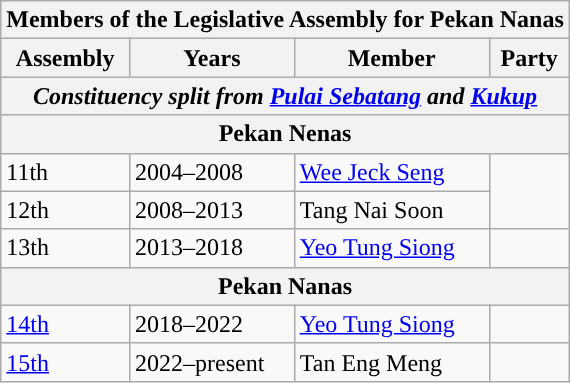<table class="wikitable">
<tr>
<th colspan="4">Members of the Legislative Assembly for Pekan Nanas</th>
</tr>
<tr>
<th>Assembly</th>
<th>Years</th>
<th>Member</th>
<th>Party</th>
</tr>
<tr>
<th colspan="4"><em>Constituency split from <a href='#'>Pulai Sebatang</a> and <a href='#'>Kukup</a></em></th>
</tr>
<tr>
<th colspan=4 align=center>Pekan Nenas</th>
</tr>
<tr>
<td>11th</td>
<td>2004–2008</td>
<td><a href='#'>Wee Jeck Seng</a></td>
<td rowspan="2"></td>
</tr>
<tr>
<td>12th</td>
<td>2008–2013</td>
<td>Tang Nai Soon</td>
</tr>
<tr>
<td>13th</td>
<td>2013–2018</td>
<td><a href='#'>Yeo Tung Siong</a></td>
<td><em></td>
</tr>
<tr>
<th colspan=4 align=center>Pekan Nanas</th>
</tr>
<tr>
<td><a href='#'>14th</a></td>
<td>2018–2022</td>
<td><a href='#'>Yeo Tung Siong</a></td>
<td></td>
</tr>
<tr>
<td><a href='#'>15th</a></td>
<td>2022–present</td>
<td>Tan Eng Meng</td>
<td></td>
</tr>
</table>
